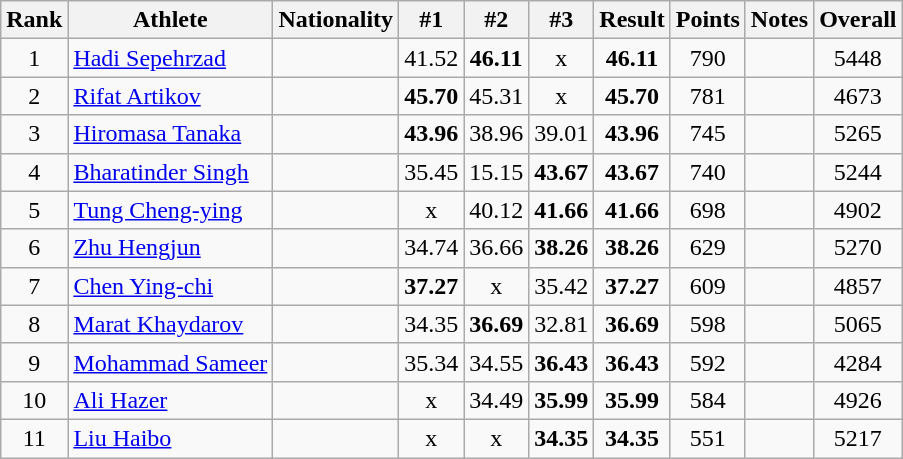<table class="wikitable sortable" style="text-align:center">
<tr>
<th>Rank</th>
<th>Athlete</th>
<th>Nationality</th>
<th>#1</th>
<th>#2</th>
<th>#3</th>
<th>Result</th>
<th>Points</th>
<th>Notes</th>
<th>Overall</th>
</tr>
<tr>
<td>1</td>
<td align=left><a href='#'>Hadi Sepehrzad</a></td>
<td align=left></td>
<td>41.52</td>
<td><strong>46.11</strong></td>
<td>x</td>
<td><strong>46.11</strong></td>
<td>790</td>
<td></td>
<td>5448</td>
</tr>
<tr>
<td>2</td>
<td align=left><a href='#'>Rifat Artikov</a></td>
<td align=left></td>
<td><strong>45.70</strong></td>
<td>45.31</td>
<td>x</td>
<td><strong>45.70</strong></td>
<td>781</td>
<td></td>
<td>4673</td>
</tr>
<tr>
<td>3</td>
<td align=left><a href='#'>Hiromasa Tanaka</a></td>
<td align=left></td>
<td><strong>43.96</strong></td>
<td>38.96</td>
<td>39.01</td>
<td><strong>43.96</strong></td>
<td>745</td>
<td></td>
<td>5265</td>
</tr>
<tr>
<td>4</td>
<td align=left><a href='#'>Bharatinder Singh</a></td>
<td align=left></td>
<td>35.45</td>
<td>15.15</td>
<td><strong>43.67</strong></td>
<td><strong>43.67</strong></td>
<td>740</td>
<td></td>
<td>5244</td>
</tr>
<tr>
<td>5</td>
<td align=left><a href='#'>Tung Cheng-ying</a></td>
<td align=left></td>
<td>x</td>
<td>40.12</td>
<td><strong>41.66</strong></td>
<td><strong>41.66</strong></td>
<td>698</td>
<td></td>
<td>4902</td>
</tr>
<tr>
<td>6</td>
<td align=left><a href='#'>Zhu Hengjun</a></td>
<td align=left></td>
<td>34.74</td>
<td>36.66</td>
<td><strong>38.26</strong></td>
<td><strong>38.26</strong></td>
<td>629</td>
<td></td>
<td>5270</td>
</tr>
<tr>
<td>7</td>
<td align=left><a href='#'>Chen Ying-chi</a></td>
<td align=left></td>
<td><strong>37.27</strong></td>
<td>x</td>
<td>35.42</td>
<td><strong>37.27</strong></td>
<td>609</td>
<td></td>
<td>4857</td>
</tr>
<tr>
<td>8</td>
<td align=left><a href='#'>Marat Khaydarov</a></td>
<td align=left></td>
<td>34.35</td>
<td><strong>36.69</strong></td>
<td>32.81</td>
<td><strong>36.69</strong></td>
<td>598</td>
<td></td>
<td>5065</td>
</tr>
<tr>
<td>9</td>
<td align=left><a href='#'>Mohammad Sameer</a></td>
<td align=left></td>
<td>35.34</td>
<td>34.55</td>
<td><strong>36.43</strong></td>
<td><strong>36.43</strong></td>
<td>592</td>
<td></td>
<td>4284</td>
</tr>
<tr>
<td>10</td>
<td align=left><a href='#'>Ali Hazer</a></td>
<td align=left></td>
<td>x</td>
<td>34.49</td>
<td><strong>35.99</strong></td>
<td><strong>35.99</strong></td>
<td>584</td>
<td></td>
<td>4926</td>
</tr>
<tr>
<td>11</td>
<td align=left><a href='#'>Liu Haibo</a></td>
<td align=left></td>
<td>x</td>
<td>x</td>
<td><strong>34.35</strong></td>
<td><strong>34.35</strong></td>
<td>551</td>
<td></td>
<td>5217</td>
</tr>
</table>
